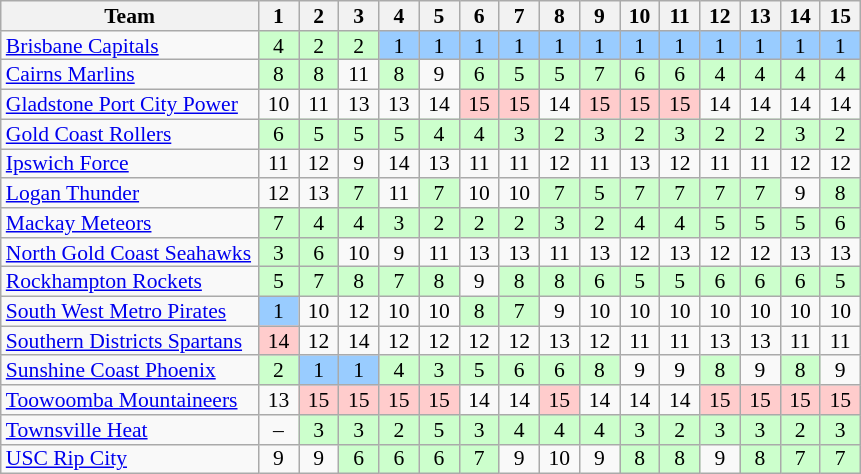<table class="wikitable" style="text-align:center; line-height: 90%; font-size:90%;">
<tr>
<th width="165">Team</th>
<th style="width:20px;" abbr="Round 1">1</th>
<th style="width:20px;" abbr="Round 2">2</th>
<th style="width:20px;" abbr="Round 3">3</th>
<th style="width:20px;" abbr="Round 4">4</th>
<th style="width:20px;" abbr="Round 5">5</th>
<th style="width:20px;" abbr="Round 6">6</th>
<th style="width:20px;" abbr="Round 7">7</th>
<th style="width:20px;" abbr="Round 8">8</th>
<th style="width:20px;" abbr="Round 9">9</th>
<th style="width:20px;" abbr="Round 10">10</th>
<th style="width:20px;" abbr="Round 11">11</th>
<th style="width:20px;" abbr="Round 12">12</th>
<th style="width:20px;" abbr="Round 13">13</th>
<th style="width:20px;" abbr="Round 14">14</th>
<th style="width:20px;" abbr="Round 15">15</th>
</tr>
<tr>
<td style="text-align:left;"><a href='#'>Brisbane Capitals</a></td>
<td style="background:#cfc;">4</td>
<td style="background:#cfc;">2</td>
<td style="background:#cfc;">2</td>
<td style="background:#9cf;">1</td>
<td style="background:#9cf;">1</td>
<td style="background:#9cf;">1</td>
<td style="background:#9cf;">1</td>
<td style="background:#9cf;">1</td>
<td style="background:#9cf;">1</td>
<td style="background:#9cf;">1</td>
<td style="background:#9cf;">1</td>
<td style="background:#9cf;">1</td>
<td style="background:#9cf;">1</td>
<td style="background:#9cf;">1</td>
<td style="background:#9cf;">1</td>
</tr>
<tr>
<td style="text-align:left;"><a href='#'>Cairns Marlins</a></td>
<td style="background:#cfc;">8</td>
<td style="background:#cfc;">8</td>
<td style="background:#;">11</td>
<td style="background:#cfc;">8</td>
<td style="background:#;">9</td>
<td style="background:#cfc;">6</td>
<td style="background:#cfc;">5</td>
<td style="background:#cfc;">5</td>
<td style="background:#cfc;">7</td>
<td style="background:#cfc;">6</td>
<td style="background:#cfc;">6</td>
<td style="background:#cfc;">4</td>
<td style="background:#cfc;">4</td>
<td style="background:#cfc;">4</td>
<td style="background:#cfc;">4</td>
</tr>
<tr>
<td style="text-align:left;"><a href='#'>Gladstone Port City Power</a></td>
<td style="background:#;">10</td>
<td style="background:#;">11</td>
<td style="background:#;">13</td>
<td style="background:#;">13</td>
<td style="background:#;">14</td>
<td style="background:#fcc;">15</td>
<td style="background:#fcc;">15</td>
<td style="background:#;">14</td>
<td style="background:#fcc;">15</td>
<td style="background:#fcc;">15</td>
<td style="background:#fcc;">15</td>
<td style="background:#;">14</td>
<td style="background:#;">14</td>
<td style="background:#;">14</td>
<td style="background:#;">14</td>
</tr>
<tr>
<td style="text-align:left;"><a href='#'>Gold Coast Rollers</a></td>
<td style="background:#cfc;">6</td>
<td style="background:#cfc;">5</td>
<td style="background:#cfc;">5</td>
<td style="background:#cfc;">5</td>
<td style="background:#cfc;">4</td>
<td style="background:#cfc;">4</td>
<td style="background:#cfc;">3</td>
<td style="background:#cfc;">2</td>
<td style="background:#cfc;">3</td>
<td style="background:#cfc;">2</td>
<td style="background:#cfc;">3</td>
<td style="background:#cfc;">2</td>
<td style="background:#cfc;">2</td>
<td style="background:#cfc;">3</td>
<td style="background:#cfc;">2</td>
</tr>
<tr>
<td style="text-align:left;"><a href='#'>Ipswich Force</a></td>
<td style="background:#;">11</td>
<td style="background:#;">12</td>
<td style="background:#;">9</td>
<td style="background:#;">14</td>
<td style="background:#;">13</td>
<td style="background:#;">11</td>
<td style="background:#;">11</td>
<td style="background:#;">12</td>
<td style="background:#;">11</td>
<td style="background:#;">13</td>
<td style="background:#;">12</td>
<td style="background:#;">11</td>
<td style="background:#;">11</td>
<td style="background:#;">12</td>
<td style="background:#;">12</td>
</tr>
<tr>
<td style="text-align:left;"><a href='#'>Logan Thunder</a></td>
<td style="background:#;">12</td>
<td style="background:#;">13</td>
<td style="background:#cfc;">7</td>
<td style="background:#;">11</td>
<td style="background:#cfc;">7</td>
<td style="background:#;">10</td>
<td style="background:#;">10</td>
<td style="background:#cfc;">7</td>
<td style="background:#cfc;">5</td>
<td style="background:#cfc;">7</td>
<td style="background:#cfc;">7</td>
<td style="background:#cfc;">7</td>
<td style="background:#cfc;">7</td>
<td style="background:#;">9</td>
<td style="background:#cfc;">8</td>
</tr>
<tr>
<td style="text-align:left;"><a href='#'>Mackay Meteors</a></td>
<td style="background:#cfc;">7</td>
<td style="background:#cfc;">4</td>
<td style="background:#cfc;">4</td>
<td style="background:#cfc;">3</td>
<td style="background:#cfc;">2</td>
<td style="background:#cfc;">2</td>
<td style="background:#cfc;">2</td>
<td style="background:#cfc;">3</td>
<td style="background:#cfc;">2</td>
<td style="background:#cfc;">4</td>
<td style="background:#cfc;">4</td>
<td style="background:#cfc;">5</td>
<td style="background:#cfc;">5</td>
<td style="background:#cfc;">5</td>
<td style="background:#cfc;">6</td>
</tr>
<tr>
<td style="text-align:left;"><a href='#'>North Gold Coast Seahawks</a></td>
<td style="background:#cfc;">3</td>
<td style="background:#cfc;">6</td>
<td style="background:#;">10</td>
<td style="background:#;">9</td>
<td style="background:#;">11</td>
<td style="background:#;">13</td>
<td style="background:#;">13</td>
<td style="background:#;">11</td>
<td style="background:#;">13</td>
<td style="background:#;">12</td>
<td style="background:#;">13</td>
<td style="background:#;">12</td>
<td style="background:#;">12</td>
<td style="background:#;">13</td>
<td style="background:#;">13</td>
</tr>
<tr>
<td style="text-align:left;"><a href='#'>Rockhampton Rockets</a></td>
<td style="background:#cfc;">5</td>
<td style="background:#cfc;">7</td>
<td style="background:#cfc;">8</td>
<td style="background:#cfc;">7</td>
<td style="background:#cfc;">8</td>
<td style="background:#;">9</td>
<td style="background:#cfc;">8</td>
<td style="background:#cfc;">8</td>
<td style="background:#cfc;">6</td>
<td style="background:#cfc;">5</td>
<td style="background:#cfc;">5</td>
<td style="background:#cfc;">6</td>
<td style="background:#cfc;">6</td>
<td style="background:#cfc;">6</td>
<td style="background:#cfc;">5</td>
</tr>
<tr>
<td style="text-align:left;"><a href='#'>South West Metro Pirates</a></td>
<td style="background:#9cf;">1</td>
<td style="background:#;">10</td>
<td style="background:#;">12</td>
<td style="background:#;">10</td>
<td style="background:#;">10</td>
<td style="background:#cfc;">8</td>
<td style="background:#cfc;">7</td>
<td style="background:#;">9</td>
<td style="background:#;">10</td>
<td style="background:#;">10</td>
<td style="background:#;">10</td>
<td style="background:#;">10</td>
<td style="background:#;">10</td>
<td style="background:#;">10</td>
<td style="background:#;">10</td>
</tr>
<tr>
<td style="text-align:left;"><a href='#'>Southern Districts Spartans</a></td>
<td style="background:#fcc;">14</td>
<td style="background:#;">12</td>
<td style="background:#;">14</td>
<td style="background:#;">12</td>
<td style="background:#;">12</td>
<td style="background:#;">12</td>
<td style="background:#;">12</td>
<td style="background:#;">13</td>
<td style="background:#;">12</td>
<td style="background:#;">11</td>
<td style="background:#;">11</td>
<td style="background:#;">13</td>
<td style="background:#;">13</td>
<td style="background:#;">11</td>
<td style="background:#;">11</td>
</tr>
<tr>
<td style="text-align:left;"><a href='#'>Sunshine Coast Phoenix</a></td>
<td style="background:#cfc;">2</td>
<td style="background:#9cf;">1</td>
<td style="background:#9cf;">1</td>
<td style="background:#cfc;">4</td>
<td style="background:#cfc;">3</td>
<td style="background:#cfc;">5</td>
<td style="background:#cfc;">6</td>
<td style="background:#cfc;">6</td>
<td style="background:#cfc;">8</td>
<td style="background:#;">9</td>
<td style="background:#;">9</td>
<td style="background:#cfc;">8</td>
<td style="background:#;">9</td>
<td style="background:#cfc;">8</td>
<td style="background:#;">9</td>
</tr>
<tr>
<td style="text-align:left;"><a href='#'>Toowoomba Mountaineers</a></td>
<td style="background:#;">13</td>
<td style="background:#fcc;">15</td>
<td style="background:#fcc;">15</td>
<td style="background:#fcc;">15</td>
<td style="background:#fcc;">15</td>
<td style="background:#;">14</td>
<td style="background:#;">14</td>
<td style="background:#fcc;">15</td>
<td style="background:#;">14</td>
<td style="background:#;">14</td>
<td style="background:#;">14</td>
<td style="background:#fcc;">15</td>
<td style="background:#fcc;">15</td>
<td style="background:#fcc;">15</td>
<td style="background:#fcc;">15</td>
</tr>
<tr>
<td style="text-align:left;"><a href='#'>Townsville Heat</a></td>
<td>–</td>
<td style="background:#cfc;">3</td>
<td style="background:#cfc;">3</td>
<td style="background:#cfc;">2</td>
<td style="background:#cfc;">5</td>
<td style="background:#cfc;">3</td>
<td style="background:#cfc;">4</td>
<td style="background:#cfc;">4</td>
<td style="background:#cfc;">4</td>
<td style="background:#cfc;">3</td>
<td style="background:#cfc;">2</td>
<td style="background:#cfc;">3</td>
<td style="background:#cfc;">3</td>
<td style="background:#cfc;">2</td>
<td style="background:#cfc;">3</td>
</tr>
<tr>
<td style="text-align:left;"><a href='#'>USC Rip City</a></td>
<td style="background:#;">9</td>
<td style="background:#;">9</td>
<td style="background:#cfc;">6</td>
<td style="background:#cfc;">6</td>
<td style="background:#cfc;">6</td>
<td style="background:#cfc;">7</td>
<td style="background:#;">9</td>
<td style="background:#;">10</td>
<td style="background:#;">9</td>
<td style="background:#cfc;">8</td>
<td style="background:#cfc;">8</td>
<td style="background:#;">9</td>
<td style="background:#cfc;">8</td>
<td style="background:#cfc;">7</td>
<td style="background:#cfc;">7</td>
</tr>
</table>
